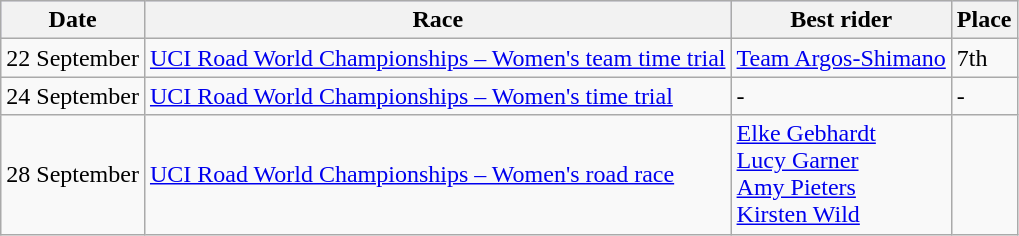<table class="wikitable">
<tr style="background:#ccccff;">
<th>Date</th>
<th>Race</th>
<th>Best rider</th>
<th>Place</th>
</tr>
<tr>
<td>22 September</td>
<td><a href='#'>UCI Road World Championships – Women's team time trial</a></td>
<td><a href='#'>Team Argos-Shimano</a></td>
<td>7th</td>
</tr>
<tr>
<td>24 September</td>
<td><a href='#'>UCI Road World Championships – Women's time trial</a></td>
<td>-</td>
<td>-</td>
</tr>
<tr>
<td>28 September</td>
<td><a href='#'>UCI Road World Championships – Women's road race</a></td>
<td> <a href='#'>Elke Gebhardt</a><br> <a href='#'>Lucy Garner</a><br> <a href='#'>Amy Pieters</a><br> <a href='#'>Kirsten Wild</a></td>
<td></td>
</tr>
</table>
